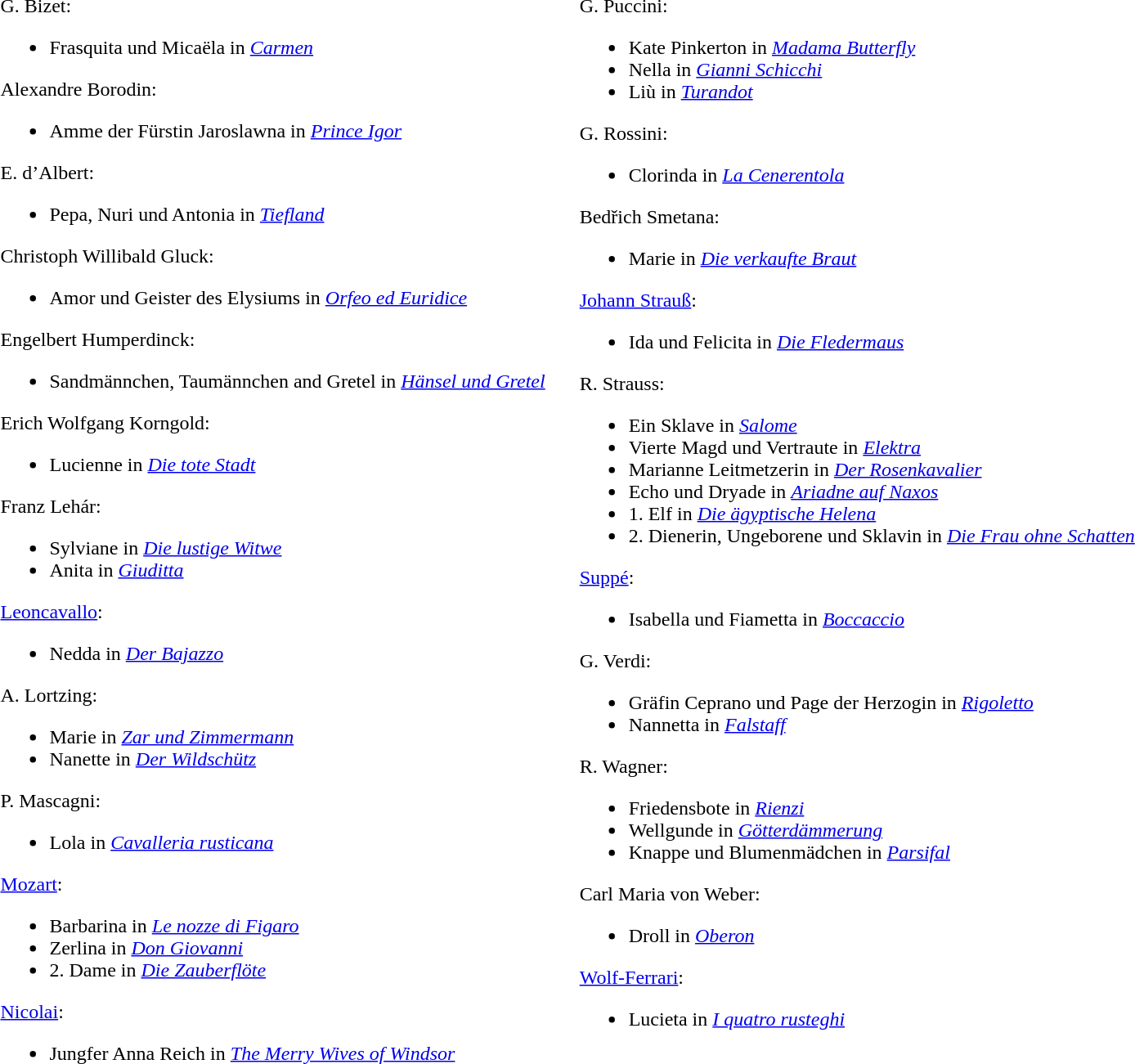<table>
<tr>
<td valign="top"><br>G. Bizet:<ul><li>Frasquita und Micaëla in <em><a href='#'>Carmen</a></em></li></ul>Alexandre Borodin:<ul><li>Amme der Fürstin Jaroslawna in <em><a href='#'>Prince Igor</a></em></li></ul>E. d’Albert:<ul><li>Pepa, Nuri und Antonia in <em><a href='#'>Tiefland</a></em></li></ul>Christoph Willibald Gluck:<ul><li>Amor und Geister des Elysiums in <em><a href='#'>Orfeo ed Euridice</a></em></li></ul>Engelbert Humperdinck:<ul><li>Sandmännchen, Taumännchen and Gretel in <em><a href='#'>Hänsel und Gretel</a></em></li></ul>Erich Wolfgang Korngold:<ul><li>Lucienne in <em><a href='#'>Die tote Stadt</a></em></li></ul>Franz Lehár:<ul><li>Sylviane in <em><a href='#'>Die lustige Witwe</a></em></li><li>Anita in <em><a href='#'>Giuditta</a></em></li></ul><a href='#'>Leoncavallo</a>:<ul><li>Nedda in <em><a href='#'>Der Bajazzo</a></em></li></ul>A. Lortzing:<ul><li>Marie in <em><a href='#'>Zar und Zimmermann</a></em></li><li>Nanette in <em><a href='#'>Der Wildschütz</a></em></li></ul>P. Mascagni:<ul><li>Lola in <em><a href='#'>Cavalleria rusticana</a></em></li></ul><a href='#'>Mozart</a>:<ul><li>Barbarina in <em><a href='#'>Le nozze di Figaro</a></em></li><li>Zerlina in <em><a href='#'>Don Giovanni</a></em></li><li>2. Dame in <em><a href='#'>Die Zauberflöte</a></em></li></ul><a href='#'>Nicolai</a>:<ul><li>Jungfer Anna Reich in <em><a href='#'>The Merry Wives of Windsor</a></em></li></ul></td>
<td width="20"> </td>
<td valign="top"><br>G. Puccini:<ul><li>Kate Pinkerton in <em><a href='#'>Madama Butterfly</a></em></li><li>Nella in <em><a href='#'>Gianni Schicchi</a></em></li><li>Liù in <em><a href='#'>Turandot</a></em></li></ul>G. Rossini:<ul><li>Clorinda in <em><a href='#'>La Cenerentola</a></em></li></ul>Bedřich Smetana:<ul><li>Marie in <em><a href='#'>Die verkaufte Braut</a></em></li></ul><a href='#'>Johann Strauß</a>:<ul><li>Ida und Felicita in <em><a href='#'>Die Fledermaus</a></em></li></ul>R. Strauss:<ul><li>Ein Sklave in <em><a href='#'>Salome</a></em></li><li>Vierte Magd und Vertraute in <em><a href='#'>Elektra</a></em></li><li>Marianne Leitmetzerin in <em><a href='#'>Der Rosenkavalier</a></em></li><li>Echo und Dryade in <em><a href='#'>Ariadne auf Naxos</a></em></li><li>1. Elf in <em><a href='#'>Die ägyptische Helena</a></em></li><li>2. Dienerin, Ungeborene und Sklavin in <em><a href='#'>Die Frau ohne Schatten</a></em></li></ul><a href='#'>Suppé</a>:<ul><li>Isabella und Fiametta in <em><a href='#'>Boccaccio</a></em></li></ul>G. Verdi:<ul><li>Gräfin Ceprano und Page der Herzogin in <em><a href='#'>Rigoletto</a></em></li><li>Nannetta in <em><a href='#'>Falstaff</a></em></li></ul>R. Wagner:<ul><li>Friedensbote in <em><a href='#'>Rienzi</a></em></li><li>Wellgunde in <em><a href='#'>Götterdämmerung</a></em></li><li>Knappe und Blumenmädchen in <em><a href='#'>Parsifal</a></em></li></ul>Carl Maria von Weber:<ul><li>Droll in <em><a href='#'>Oberon</a></em></li></ul><a href='#'>Wolf-Ferrari</a>:<ul><li>Lucieta in <em><a href='#'>I quatro rusteghi</a></em></li></ul></td>
</tr>
</table>
